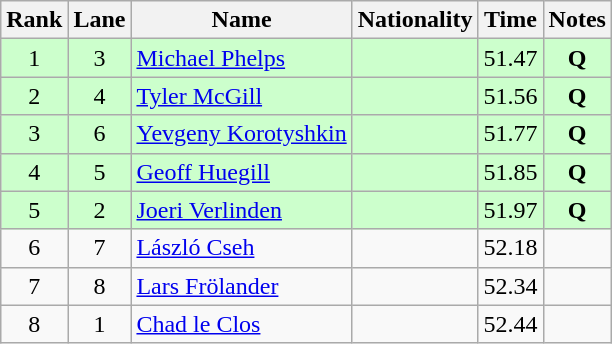<table class="wikitable sortable" style="text-align:center">
<tr>
<th>Rank</th>
<th>Lane</th>
<th>Name</th>
<th>Nationality</th>
<th>Time</th>
<th>Notes</th>
</tr>
<tr bgcolor=ccffcc>
<td>1</td>
<td>3</td>
<td align=left><a href='#'>Michael Phelps</a></td>
<td align=left></td>
<td>51.47</td>
<td><strong>Q</strong></td>
</tr>
<tr bgcolor=ccffcc>
<td>2</td>
<td>4</td>
<td align=left><a href='#'>Tyler McGill</a></td>
<td align=left></td>
<td>51.56</td>
<td><strong>Q</strong></td>
</tr>
<tr bgcolor=ccffcc>
<td>3</td>
<td>6</td>
<td align=left><a href='#'>Yevgeny Korotyshkin</a></td>
<td align=left></td>
<td>51.77</td>
<td><strong>Q</strong></td>
</tr>
<tr bgcolor=ccffcc>
<td>4</td>
<td>5</td>
<td align=left><a href='#'>Geoff Huegill</a></td>
<td align=left></td>
<td>51.85</td>
<td><strong>Q</strong></td>
</tr>
<tr bgcolor=ccffcc>
<td>5</td>
<td>2</td>
<td align=left><a href='#'>Joeri Verlinden</a></td>
<td align=left></td>
<td>51.97</td>
<td><strong>Q</strong></td>
</tr>
<tr>
<td>6</td>
<td>7</td>
<td align=left><a href='#'>László Cseh</a></td>
<td align=left></td>
<td>52.18</td>
<td></td>
</tr>
<tr>
<td>7</td>
<td>8</td>
<td align=left><a href='#'>Lars Frölander</a></td>
<td align=left></td>
<td>52.34</td>
<td></td>
</tr>
<tr>
<td>8</td>
<td>1</td>
<td align=left><a href='#'>Chad le Clos</a></td>
<td align=left></td>
<td>52.44</td>
<td></td>
</tr>
</table>
